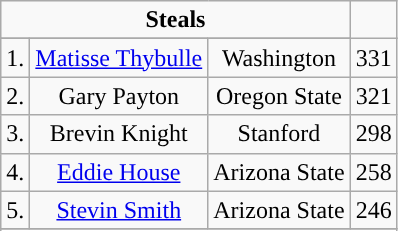<table class="wikitable" style="display: inline-table;">
<tr>
<td align="center" Colspan="3"><strong>Steals</strong></td>
</tr>
<tr align="center">
</tr>
<tr align="center">
<td>1.</td>
<td><a href='#'>Matisse Thybulle</a></td>
<td>Washington</td>
<td>331</td>
</tr>
<tr align="center">
<td>2.</td>
<td>Gary Payton</td>
<td>Oregon State</td>
<td>321</td>
</tr>
<tr align="center">
<td>3.</td>
<td>Brevin Knight</td>
<td>Stanford</td>
<td>298</td>
</tr>
<tr align="center">
<td>4.</td>
<td><a href='#'>Eddie House</a></td>
<td>Arizona State</td>
<td>258</td>
</tr>
<tr align="center">
<td>5.</td>
<td><a href='#'>Stevin Smith</a></td>
<td>Arizona State</td>
<td>246</td>
</tr>
<tr align="center">
</tr>
<tr>
</tr>
</table>
